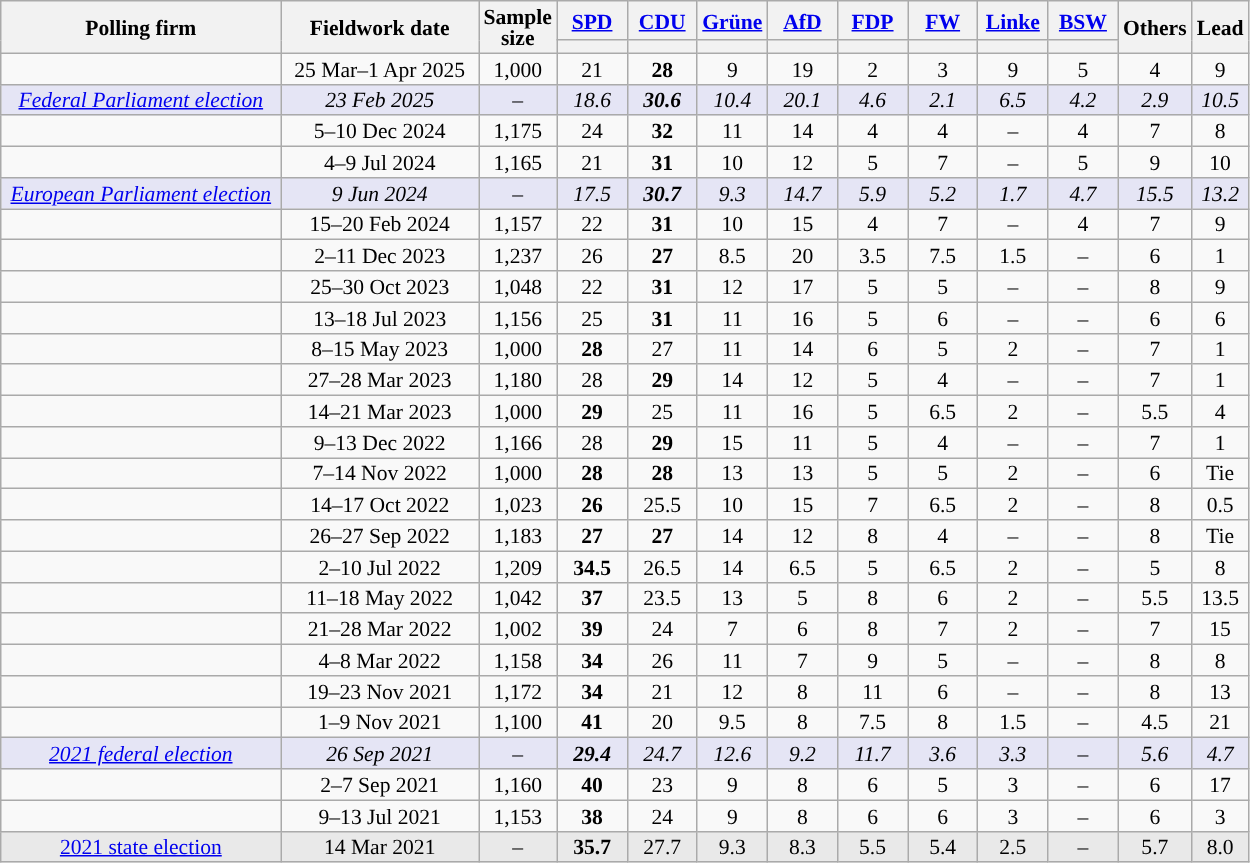<table class="wikitable sortable" style="text-align:center;font-size:90%;line-height:14px;">
<tr>
<th rowspan="2" style="width:180px;">Polling firm</th>
<th rowspan="2" style="width:125px;">Fieldwork date</th>
<th rowspan="2" style="width:35px;">Sample<br>size</th>
<th class="unsortable" style="width:40px;"><a href='#'>SPD</a></th>
<th class="unsortable" style="width:40px;"><a href='#'>CDU</a></th>
<th class="unsortable" style="width:40px;"><a href='#'>Grüne</a></th>
<th class="unsortable" style="width:40px;"><a href='#'>AfD</a></th>
<th class="unsortable" style="width:40px;"><a href='#'>FDP</a></th>
<th class="unsortable" style="width:40px;"><a href='#'>FW</a></th>
<th class="unsortable" style="width:40px;"><a href='#'>Linke</a></th>
<th class="unsortable" style="width:40px;"><a href='#'>BSW</a></th>
<th rowspan="2" class="unsortable" style="width:40px;">Others</th>
<th rowspan="2" style="width:30px;">Lead</th>
</tr>
<tr>
<th style="background:"></th>
<th style="background:"></th>
<th style="background:"></th>
<th style="background:"></th>
<th style="background:"></th>
<th style="background:"></th>
<th style="background:"></th>
<th style="background:"></th>
</tr>
<tr>
<td></td>
<td data-sort-value="2022-11-14">25 Mar–1 Apr 2025</td>
<td>1,000</td>
<td>21</td>
<td><strong>28</strong></td>
<td>9</td>
<td>19</td>
<td>2</td>
<td>3</td>
<td>9</td>
<td>5</td>
<td>4</td>
<td style="background:">9</td>
</tr>
<tr style="background:#E5E5F5;font-style:italic;">
<td><a href='#'>Federal Parliament election</a></td>
<td data-sort-value="2025-02-23">23 Feb 2025</td>
<td>–</td>
<td>18.6</td>
<td><strong>30.6</strong></td>
<td>10.4</td>
<td>20.1</td>
<td>4.6</td>
<td>2.1</td>
<td>6.5</td>
<td>4.2</td>
<td>2.9</td>
<td style="background:">10.5</td>
</tr>
<tr>
<td></td>
<td>5–10 Dec 2024</td>
<td>1,175</td>
<td>24</td>
<td><strong>32</strong></td>
<td>11</td>
<td>14</td>
<td>4</td>
<td>4</td>
<td>–</td>
<td>4</td>
<td>7</td>
<td style="background:">8</td>
</tr>
<tr>
<td></td>
<td>4–9 Jul 2024</td>
<td>1,165</td>
<td>21</td>
<td><strong>31</strong></td>
<td>10</td>
<td>12</td>
<td>5</td>
<td>7</td>
<td>–</td>
<td>5</td>
<td>9</td>
<td style="background:">10</td>
</tr>
<tr style="background:#E5E5F5;font-style:italic;">
<td><a href='#'>European Parliament election</a></td>
<td data-sort-value="2024-06-09">9 Jun 2024</td>
<td>–</td>
<td>17.5</td>
<td><strong>30.7</strong></td>
<td>9.3</td>
<td>14.7</td>
<td>5.9</td>
<td>5.2</td>
<td>1.7</td>
<td>4.7</td>
<td>15.5</td>
<td style="background:">13.2</td>
</tr>
<tr>
<td></td>
<td>15–20 Feb 2024</td>
<td>1,157</td>
<td>22</td>
<td><strong>31</strong></td>
<td>10</td>
<td>15</td>
<td>4</td>
<td>7</td>
<td>–</td>
<td>4</td>
<td>7</td>
<td style="background:">9</td>
</tr>
<tr>
<td></td>
<td>2–11 Dec 2023</td>
<td>1,237</td>
<td>26</td>
<td><strong>27</strong></td>
<td>8.5</td>
<td>20</td>
<td>3.5</td>
<td>7.5</td>
<td>1.5</td>
<td>–</td>
<td>6</td>
<td style="background:">1</td>
</tr>
<tr>
<td></td>
<td data-sort-value="2023-10-30">25–30 Oct 2023</td>
<td>1,048</td>
<td>22</td>
<td><strong>31</strong></td>
<td>12</td>
<td>17</td>
<td>5</td>
<td>5</td>
<td>–</td>
<td>–</td>
<td>8</td>
<td style="background:">9</td>
</tr>
<tr>
<td></td>
<td data-sort-value="2023-07-18">13–18 Jul 2023</td>
<td>1,156</td>
<td>25</td>
<td><strong>31</strong></td>
<td>11</td>
<td>16</td>
<td>5</td>
<td>6</td>
<td>–</td>
<td>–</td>
<td>6</td>
<td style="background:">6</td>
</tr>
<tr>
<td></td>
<td data-sort-value="2023-05-15">8–15 May 2023</td>
<td>1,000</td>
<td><strong>28</strong></td>
<td>27</td>
<td>11</td>
<td>14</td>
<td>6</td>
<td>5</td>
<td>2</td>
<td>–</td>
<td>7</td>
<td style="background:">1</td>
</tr>
<tr>
<td></td>
<td data-sort-value="2023-03-28">27–28 Mar 2023</td>
<td>1,180</td>
<td>28</td>
<td><strong>29</strong></td>
<td>14</td>
<td>12</td>
<td>5</td>
<td>4</td>
<td>–</td>
<td>–</td>
<td>7</td>
<td style="background:">1</td>
</tr>
<tr>
<td></td>
<td data-sort-value="2023-03-21">14–21 Mar 2023</td>
<td>1,000</td>
<td><strong>29</strong></td>
<td>25</td>
<td>11</td>
<td>16</td>
<td>5</td>
<td>6.5</td>
<td>2</td>
<td>–</td>
<td>5.5</td>
<td style="background:">4</td>
</tr>
<tr>
<td></td>
<td data-sort-value="2022-12-13">9–13 Dec 2022</td>
<td>1,166</td>
<td>28</td>
<td><strong>29</strong></td>
<td>15</td>
<td>11</td>
<td>5</td>
<td>4</td>
<td>–</td>
<td>–</td>
<td>7</td>
<td style="background:">1</td>
</tr>
<tr>
<td></td>
<td data-sort-value="2022-11-14">7–14 Nov 2022</td>
<td>1,000</td>
<td><strong>28</strong></td>
<td><strong>28</strong></td>
<td>13</td>
<td>13</td>
<td>5</td>
<td>5</td>
<td>2</td>
<td>–</td>
<td>6</td>
<td data-sort-value="0">Tie</td>
</tr>
<tr>
<td></td>
<td data-sort-value="2022-10-17">14–17 Oct 2022</td>
<td>1,023</td>
<td><strong>26</strong></td>
<td>25.5</td>
<td>10</td>
<td>15</td>
<td>7</td>
<td>6.5</td>
<td>2</td>
<td>–</td>
<td>8</td>
<td style="background:">0.5</td>
</tr>
<tr>
<td></td>
<td data-sort-value="2022-09-27">26–27 Sep 2022</td>
<td>1,183</td>
<td><strong>27</strong></td>
<td><strong>27</strong></td>
<td>14</td>
<td>12</td>
<td>8</td>
<td>4</td>
<td>–</td>
<td>–</td>
<td>8</td>
<td data-sort-value="0">Tie</td>
</tr>
<tr>
<td></td>
<td data-sort-value="2022-07-10">2–10 Jul 2022</td>
<td>1,209</td>
<td><strong>34.5</strong></td>
<td>26.5</td>
<td>14</td>
<td>6.5</td>
<td>5</td>
<td>6.5</td>
<td>2</td>
<td>–</td>
<td>5</td>
<td style="background:">8</td>
</tr>
<tr>
<td></td>
<td data-sort-value="2022-05-18">11–18 May 2022</td>
<td>1,042</td>
<td><strong>37</strong></td>
<td>23.5</td>
<td>13</td>
<td>5</td>
<td>8</td>
<td>6</td>
<td>2</td>
<td>–</td>
<td>5.5</td>
<td style="background:">13.5</td>
</tr>
<tr>
<td></td>
<td data-sort-value="2022-03-28">21–28 Mar 2022</td>
<td>1,002</td>
<td><strong>39</strong></td>
<td>24</td>
<td>7</td>
<td>6</td>
<td>8</td>
<td>7</td>
<td>2</td>
<td>–</td>
<td>7</td>
<td style="background:">15</td>
</tr>
<tr>
<td></td>
<td>4–8 Mar 2022</td>
<td>1,158</td>
<td><strong>34</strong></td>
<td>26</td>
<td>11</td>
<td>7</td>
<td>9</td>
<td>5</td>
<td>–</td>
<td>–</td>
<td>8</td>
<td style="background:">8</td>
</tr>
<tr>
<td></td>
<td>19–23 Nov 2021</td>
<td>1,172</td>
<td><strong>34</strong></td>
<td>21</td>
<td>12</td>
<td>8</td>
<td>11</td>
<td>6</td>
<td>–</td>
<td>–</td>
<td>8</td>
<td style="background:">13</td>
</tr>
<tr>
<td></td>
<td data-sort-value="2021-11-09">1–9 Nov 2021</td>
<td>1,100</td>
<td><strong>41</strong></td>
<td>20</td>
<td>9.5</td>
<td>8</td>
<td>7.5</td>
<td>8</td>
<td>1.5</td>
<td>–</td>
<td>4.5</td>
<td style="background:">21</td>
</tr>
<tr style="background:#E5E5F5;font-style:italic;">
<td><a href='#'>2021 federal election</a></td>
<td data-sort-value="2021-09-26">26 Sep 2021</td>
<td>–</td>
<td><strong>29.4</strong></td>
<td>24.7</td>
<td>12.6</td>
<td>9.2</td>
<td>11.7</td>
<td>3.6</td>
<td>3.3</td>
<td><em>–</em></td>
<td>5.6</td>
<td style="background:">4.7</td>
</tr>
<tr>
<td></td>
<td>2–7 Sep 2021</td>
<td>1,160</td>
<td><strong>40</strong></td>
<td>23</td>
<td>9</td>
<td>8</td>
<td>6</td>
<td>5</td>
<td>3</td>
<td>–</td>
<td>6</td>
<td style="background:">17</td>
</tr>
<tr>
<td></td>
<td data-sort-value="2021-03-12">9–13 Jul 2021</td>
<td>1,153</td>
<td><strong>38</strong></td>
<td>24</td>
<td>9</td>
<td>8</td>
<td>6</td>
<td>6</td>
<td>3</td>
<td>–</td>
<td>6</td>
<td style="background:">3</td>
</tr>
<tr style="background:#E9E9E9;">
<td><a href='#'>2021 state election</a></td>
<td data-sort-value="2021-03-14">14 Mar 2021</td>
<td>–</td>
<td><strong>35.7</strong></td>
<td>27.7</td>
<td>9.3</td>
<td>8.3</td>
<td>5.5</td>
<td>5.4</td>
<td>2.5</td>
<td>–</td>
<td>5.7</td>
<td style="background:">8.0</td>
</tr>
</table>
